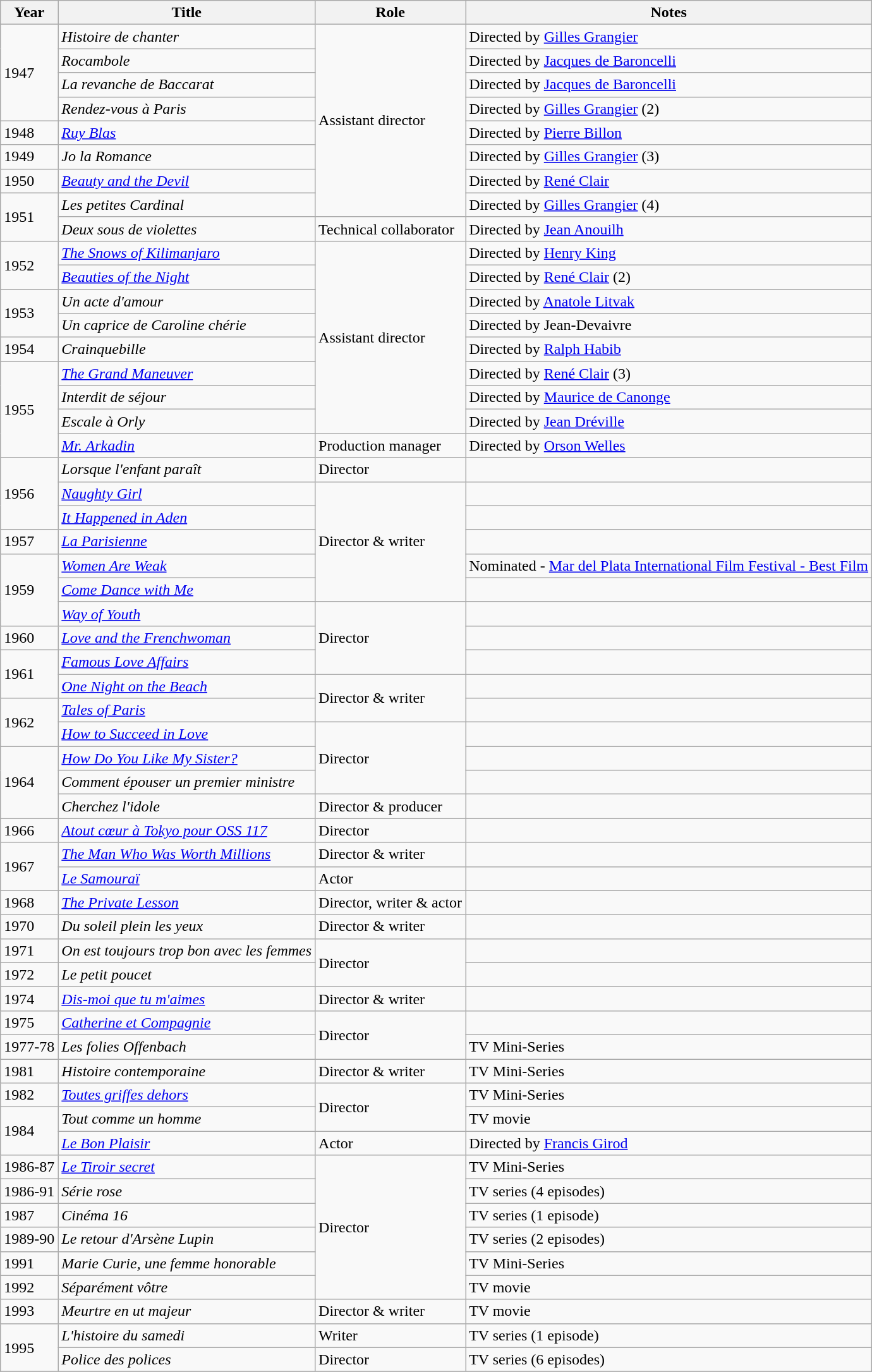<table class="wikitable sortable">
<tr>
<th>Year</th>
<th>Title</th>
<th>Role</th>
<th class="unsortable">Notes</th>
</tr>
<tr>
<td rowspan=4>1947</td>
<td><em>Histoire de chanter</em></td>
<td rowspan=8>Assistant director</td>
<td>Directed by <a href='#'>Gilles Grangier</a></td>
</tr>
<tr>
<td><em>Rocambole</em></td>
<td>Directed by <a href='#'>Jacques de Baroncelli</a></td>
</tr>
<tr>
<td><em>La revanche de Baccarat</em></td>
<td>Directed by <a href='#'>Jacques de Baroncelli</a></td>
</tr>
<tr>
<td><em>Rendez-vous à Paris</em></td>
<td>Directed by <a href='#'>Gilles Grangier</a> (2)</td>
</tr>
<tr>
<td>1948</td>
<td><em><a href='#'>Ruy Blas</a></em></td>
<td>Directed by <a href='#'>Pierre Billon</a></td>
</tr>
<tr>
<td>1949</td>
<td><em>Jo la Romance</em></td>
<td>Directed by <a href='#'>Gilles Grangier</a> (3)</td>
</tr>
<tr>
<td>1950</td>
<td><em><a href='#'>Beauty and the Devil</a></em></td>
<td>Directed by <a href='#'>René Clair</a></td>
</tr>
<tr>
<td rowspan=2>1951</td>
<td><em>Les petites Cardinal</em></td>
<td>Directed by <a href='#'>Gilles Grangier</a> (4)</td>
</tr>
<tr>
<td><em>Deux sous de violettes</em></td>
<td>Technical collaborator</td>
<td>Directed by <a href='#'>Jean Anouilh</a></td>
</tr>
<tr>
<td rowspan=2>1952</td>
<td><em><a href='#'>The Snows of Kilimanjaro</a></em></td>
<td rowspan=8>Assistant director</td>
<td>Directed by <a href='#'>Henry King</a></td>
</tr>
<tr>
<td><em><a href='#'>Beauties of the Night</a></em></td>
<td>Directed by <a href='#'>René Clair</a> (2)</td>
</tr>
<tr>
<td rowspan=2>1953</td>
<td><em>Un acte d'amour</em></td>
<td>Directed by <a href='#'>Anatole Litvak</a></td>
</tr>
<tr>
<td><em>Un caprice de Caroline chérie</em></td>
<td>Directed by Jean-Devaivre</td>
</tr>
<tr>
<td>1954</td>
<td><em>Crainquebille</em></td>
<td>Directed by <a href='#'>Ralph Habib</a></td>
</tr>
<tr>
<td rowspan=4>1955</td>
<td><em><a href='#'>The Grand Maneuver</a></em></td>
<td>Directed by <a href='#'>René Clair</a> (3)</td>
</tr>
<tr>
<td><em>Interdit de séjour</em></td>
<td>Directed by <a href='#'>Maurice de Canonge</a></td>
</tr>
<tr>
<td><em>Escale à Orly</em></td>
<td>Directed by <a href='#'>Jean Dréville</a></td>
</tr>
<tr>
<td><em><a href='#'>Mr. Arkadin</a></em></td>
<td>Production manager</td>
<td>Directed by <a href='#'>Orson Welles</a></td>
</tr>
<tr>
<td rowspan=3>1956</td>
<td><em>Lorsque l'enfant paraît</em></td>
<td>Director</td>
<td></td>
</tr>
<tr>
<td><em><a href='#'>Naughty Girl</a></em></td>
<td rowspan=5>Director & writer</td>
<td></td>
</tr>
<tr>
<td><em><a href='#'>It Happened in Aden</a></em></td>
<td></td>
</tr>
<tr>
<td>1957</td>
<td><em><a href='#'>La Parisienne</a></em></td>
<td></td>
</tr>
<tr>
<td rowspan=3>1959</td>
<td><em><a href='#'>Women Are Weak</a></em></td>
<td>Nominated - <a href='#'>Mar del Plata International Film Festival - Best Film</a></td>
</tr>
<tr>
<td><em><a href='#'>Come Dance with Me</a></em></td>
<td></td>
</tr>
<tr>
<td><em><a href='#'>Way of Youth</a></em></td>
<td rowspan=3>Director</td>
<td></td>
</tr>
<tr>
<td>1960</td>
<td><em><a href='#'>Love and the Frenchwoman</a></em></td>
<td></td>
</tr>
<tr>
<td rowspan=2>1961</td>
<td><em><a href='#'>Famous Love Affairs</a></em></td>
<td></td>
</tr>
<tr>
<td><em><a href='#'>One Night on the Beach</a></em></td>
<td rowspan=2>Director & writer</td>
<td></td>
</tr>
<tr>
<td rowspan=2>1962</td>
<td><em><a href='#'>Tales of Paris</a></em></td>
<td></td>
</tr>
<tr>
<td><em><a href='#'>How to Succeed in Love</a></em></td>
<td rowspan=3>Director</td>
<td></td>
</tr>
<tr>
<td rowspan=3>1964</td>
<td><em><a href='#'>How Do You Like My Sister?</a></em></td>
<td></td>
</tr>
<tr>
<td><em>Comment épouser un premier ministre</em></td>
<td></td>
</tr>
<tr>
<td><em>Cherchez l'idole</em></td>
<td>Director & producer</td>
<td></td>
</tr>
<tr>
<td>1966</td>
<td><em><a href='#'>Atout cœur à Tokyo pour OSS 117</a></em></td>
<td>Director</td>
<td></td>
</tr>
<tr>
<td rowspan=2>1967</td>
<td><em><a href='#'>The Man Who Was Worth Millions</a></em></td>
<td>Director & writer</td>
<td></td>
</tr>
<tr>
<td><em><a href='#'>Le Samouraï</a></em></td>
<td>Actor</td>
<td></td>
</tr>
<tr>
<td>1968</td>
<td><em><a href='#'>The Private Lesson</a></em></td>
<td>Director, writer & actor</td>
<td></td>
</tr>
<tr>
<td>1970</td>
<td><em>Du soleil plein les yeux</em></td>
<td>Director & writer</td>
<td></td>
</tr>
<tr>
<td>1971</td>
<td><em>On est toujours trop bon avec les femmes</em></td>
<td rowspan=2>Director</td>
<td></td>
</tr>
<tr>
<td>1972</td>
<td><em>Le petit poucet</em></td>
<td></td>
</tr>
<tr>
<td>1974</td>
<td><em><a href='#'>Dis-moi que tu m'aimes</a></em></td>
<td>Director & writer</td>
<td></td>
</tr>
<tr>
<td>1975</td>
<td><em><a href='#'>Catherine et Compagnie</a></em></td>
<td rowspan=2>Director</td>
<td></td>
</tr>
<tr>
<td>1977-78</td>
<td><em>Les folies Offenbach</em></td>
<td>TV Mini-Series</td>
</tr>
<tr>
<td>1981</td>
<td><em>Histoire contemporaine</em></td>
<td>Director & writer</td>
<td>TV Mini-Series</td>
</tr>
<tr>
<td>1982</td>
<td><em><a href='#'>Toutes griffes dehors</a></em></td>
<td rowspan=2>Director</td>
<td>TV Mini-Series</td>
</tr>
<tr>
<td rowspan=2>1984</td>
<td><em>Tout comme un homme</em></td>
<td>TV movie</td>
</tr>
<tr>
<td><em><a href='#'>Le Bon Plaisir</a></em></td>
<td>Actor</td>
<td>Directed by <a href='#'>Francis Girod</a></td>
</tr>
<tr>
<td>1986-87</td>
<td><em><a href='#'>Le Tiroir secret</a></em></td>
<td rowspan=6>Director</td>
<td>TV Mini-Series</td>
</tr>
<tr>
<td>1986-91</td>
<td><em>Série rose</em></td>
<td>TV series (4 episodes)</td>
</tr>
<tr>
<td>1987</td>
<td><em>Cinéma 16</em></td>
<td>TV series (1 episode)</td>
</tr>
<tr>
<td>1989-90</td>
<td><em>Le retour d'Arsène Lupin</em></td>
<td>TV series (2 episodes)</td>
</tr>
<tr>
<td>1991</td>
<td><em>Marie Curie, une femme honorable</em></td>
<td>TV Mini-Series</td>
</tr>
<tr>
<td>1992</td>
<td><em>Séparément vôtre</em></td>
<td>TV movie</td>
</tr>
<tr>
<td>1993</td>
<td><em>Meurtre en ut majeur</em></td>
<td>Director & writer</td>
<td>TV movie</td>
</tr>
<tr>
<td rowspan=2>1995</td>
<td><em>L'histoire du samedi</em></td>
<td>Writer</td>
<td>TV series (1 episode)</td>
</tr>
<tr>
<td><em>Police des polices</em></td>
<td>Director</td>
<td>TV series (6 episodes)</td>
</tr>
<tr>
</tr>
</table>
